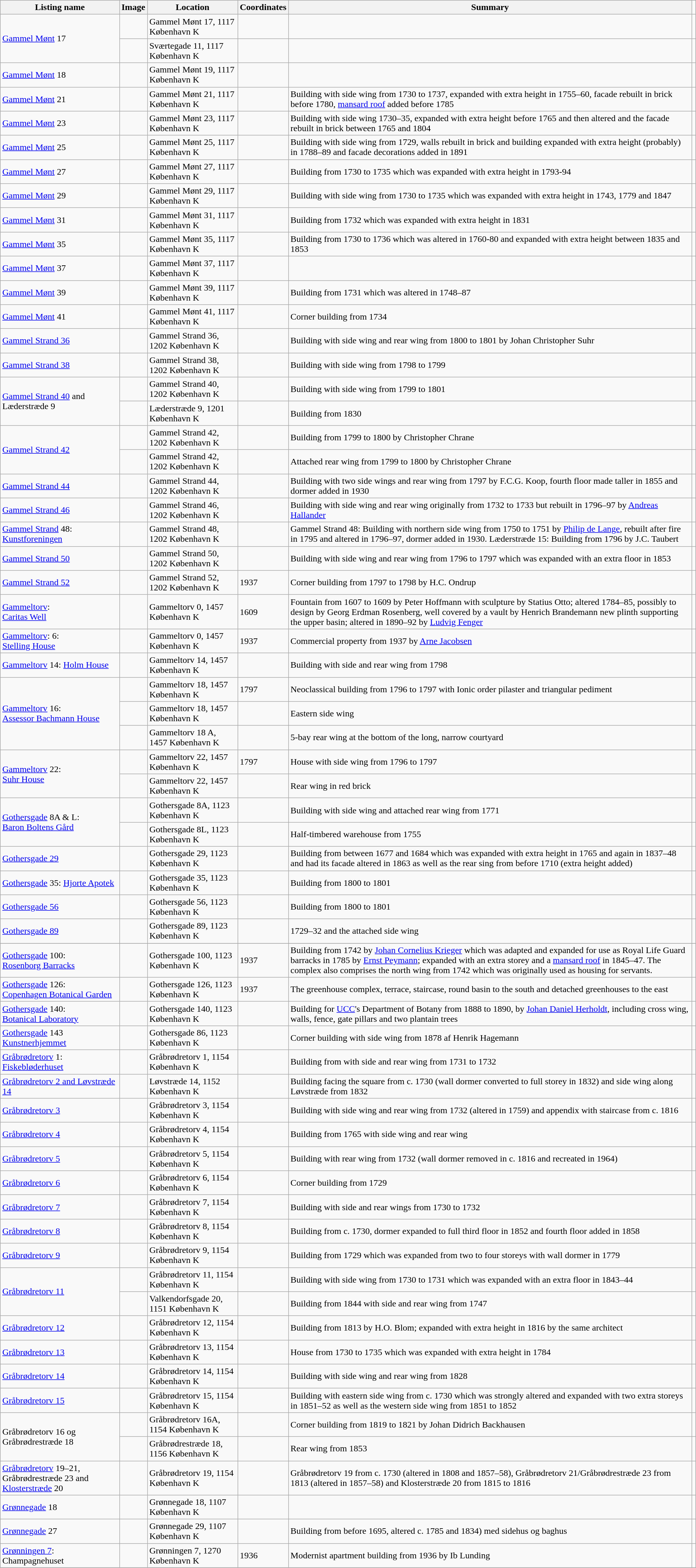<table class="wikitable sortable">
<tr>
<th>Listing name</th>
<th>Image</th>
<th>Location</th>
<th>Coordinates</th>
<th>Summary</th>
</tr>
<tr>
<td rowspan="2"><a href='#'>Gammel Mønt</a> 17</td>
<td></td>
<td>Gammel Mønt 17, 1117 København K</td>
<td></td>
<td></td>
<td></td>
</tr>
<tr>
<td></td>
<td>Sværtegade 11, 1117 København K</td>
<td></td>
<td></td>
<td></td>
</tr>
<tr>
<td><a href='#'>Gammel Mønt</a> 18</td>
<td></td>
<td>Gammel Mønt 19, 1117 København K</td>
<td></td>
<td></td>
<td></td>
</tr>
<tr>
<td><a href='#'>Gammel Mønt</a> 21</td>
<td></td>
<td>Gammel Mønt 21, 1117 København K</td>
<td></td>
<td>Building with side wing from 1730 to 1737, expanded with extra height in 1755–60, facade rebuilt in brick before 1780, <a href='#'>mansard roof</a> added before 1785</td>
<td></td>
</tr>
<tr>
<td><a href='#'>Gammel Mønt</a> 23</td>
<td></td>
<td>Gammel Mønt 23, 1117 København K</td>
<td></td>
<td>Building with side wing 1730–35, expanded with extra height before 1765 and then altered and the facade rebuilt in brick between 1765 and 1804</td>
<td></td>
</tr>
<tr>
<td><a href='#'>Gammel Mønt</a> 25</td>
<td></td>
<td>Gammel Mønt 25, 1117 København K</td>
<td></td>
<td>Building with side wing from 1729, walls rebuilt in brick and building expanded with extra height (probably) in 1788–89 and facade decorations added in 1891</td>
<td></td>
</tr>
<tr>
<td><a href='#'>Gammel Mønt</a> 27</td>
<td></td>
<td>Gammel Mønt 27, 1117 København K</td>
<td></td>
<td>Building from 1730 to 1735 which was expanded with extra height in 1793-94</td>
<td></td>
</tr>
<tr>
<td><a href='#'>Gammel Mønt</a> 29</td>
<td></td>
<td>Gammel Mønt 29, 1117 København K</td>
<td></td>
<td>Building with side wing from 1730 to 1735 which was expanded with extra height in 1743, 1779 and 1847</td>
<td></td>
</tr>
<tr>
<td><a href='#'>Gammel Mønt</a> 31</td>
<td></td>
<td>Gammel Mønt 31, 1117 København K</td>
<td></td>
<td>Building from 1732 which was expanded with extra height in 1831</td>
<td></td>
</tr>
<tr>
<td><a href='#'>Gammel Mønt</a> 35</td>
<td></td>
<td>Gammel Mønt 35, 1117 København K</td>
<td></td>
<td>Building from 1730 to 1736 which was altered in 1760-80 and expanded with extra height between 1835 and 1853</td>
<td></td>
</tr>
<tr>
<td><a href='#'>Gammel Mønt</a> 37</td>
<td></td>
<td>Gammel Mønt 37, 1117 København K</td>
<td></td>
<td></td>
<td></td>
</tr>
<tr>
<td><a href='#'>Gammel Mønt</a> 39</td>
<td></td>
<td>Gammel Mønt 39, 1117 København K</td>
<td></td>
<td>Building from 1731 which was altered in 1748–87</td>
<td></td>
</tr>
<tr>
<td><a href='#'>Gammel Mønt</a> 41</td>
<td></td>
<td>Gammel Mønt 41, 1117 København K</td>
<td></td>
<td>Corner building from 1734</td>
<td></td>
</tr>
<tr>
<td><a href='#'>Gammel Strand 36</a></td>
<td></td>
<td>Gammel Strand 36, 1202 København K</td>
<td></td>
<td>Building with side wing and rear wing from 1800 to 1801 by Johan Christopher Suhr</td>
<td></td>
</tr>
<tr>
<td><a href='#'>Gammel Strand 38</a></td>
<td></td>
<td>Gammel Strand 38, 1202 København K</td>
<td></td>
<td>Building with side wing from 1798 to 1799</td>
<td></td>
</tr>
<tr>
<td rowspan="2"><a href='#'>Gammel Strand 40</a> and Læderstræde 9</td>
<td></td>
<td>Gammel Strand 40, 1202 København K</td>
<td></td>
<td>Building with side wing from 1799 to 1801</td>
<td></td>
</tr>
<tr>
<td></td>
<td>Læderstræde 9, 1201 København K</td>
<td></td>
<td>Building from 1830</td>
<td></td>
</tr>
<tr>
<td rowspan="2"><a href='#'>Gammel Strand 42</a></td>
<td></td>
<td>Gammel Strand 42, 1202 København K</td>
<td></td>
<td>Building from 1799 to 1800 by Christopher Chrane</td>
<td></td>
</tr>
<tr>
<td></td>
<td>Gammel Strand 42, 1202 København K</td>
<td></td>
<td>Attached rear wing from 1799 to 1800 by Christopher Chrane</td>
<td></td>
</tr>
<tr>
<td><a href='#'>Gammel Strand 44</a></td>
<td></td>
<td>Gammel Strand 44, 1202 København K</td>
<td></td>
<td>Building with two side wings and rear wing from 1797 by F.C.G. Koop, fourth floor made taller in 1855 and dormer added in 1930</td>
<td></td>
</tr>
<tr>
<td><a href='#'>Gammel Strand 46</a></td>
<td></td>
<td>Gammel Strand 46, 1202 København K</td>
<td></td>
<td>Building with side wing and rear wing originally from 1732 to 1733 but rebuilt in 1796–97 by <a href='#'>Andreas Hallander</a></td>
<td></td>
</tr>
<tr>
<td><a href='#'>Gammel Strand</a> 48: <a href='#'>Kunstforeningen</a></td>
<td></td>
<td>Gammel Strand 48, 1202 København K</td>
<td></td>
<td>Gammel Strand 48: Building with northern side wing from 1750 to 1751 by <a href='#'>Philip de Lange</a>, rebuilt after fire in 1795 and altered in 1796–97, dormer added in 1930. Læderstræde 15: Building from 1796 by J.C. Taubert</td>
<td></td>
</tr>
<tr>
<td><a href='#'>Gammel Strand 50</a></td>
<td></td>
<td>Gammel Strand 50, 1202 København K</td>
<td></td>
<td>Building with side wing and rear wing from 1796 to 1797 which was expanded with an extra floor in 1853</td>
<td></td>
</tr>
<tr>
<td><a href='#'>Gammel Strand 52</a></td>
<td></td>
<td>Gammel Strand 52, 1202 København K</td>
<td>1937</td>
<td>Corner building from 1797 to 1798 by H.C. Ondrup</td>
<td></td>
</tr>
<tr>
<td><a href='#'>Gammeltorv</a>:<br><a href='#'>Caritas Well</a></td>
<td></td>
<td>Gammeltorv 0, 1457 København K</td>
<td>1609</td>
<td>Fountain from 1607 to 1609 by Peter Hoffmann with sculpture by Statius Otto; altered 1784–85, possibly to design by Georg Erdman Rosenberg, well covered by a vault by Henrich Brandemann new plinth supporting the upper basin; altered in 1890–92 by <a href='#'>Ludvig Fenger</a></td>
<td></td>
</tr>
<tr>
<td><a href='#'>Gammeltorv</a>: 6:<br><a href='#'>Stelling House</a></td>
<td></td>
<td>Gammeltorv 0, 1457 København K</td>
<td>1937</td>
<td>Commercial property from 1937 by <a href='#'>Arne Jacobsen</a></td>
<td></td>
</tr>
<tr>
<td><a href='#'>Gammeltorv</a> 14: <a href='#'>Holm House</a></td>
<td></td>
<td>Gammeltorv 14, 1457 København K</td>
<td></td>
<td>Building with side and rear wing from 1798</td>
<td></td>
</tr>
<tr>
<td rowspan="3"><a href='#'>Gammeltorv</a> 16: <br><a href='#'>Assessor Bachmann House</a></td>
<td></td>
<td>Gammeltorv 18, 1457 København K</td>
<td>1797</td>
<td>Neoclassical building from 1796 to 1797 with Ionic order pilaster and triangular pediment</td>
<td></td>
</tr>
<tr>
<td></td>
<td>Gammeltorv 18, 1457 København K</td>
<td></td>
<td>Eastern side wing</td>
<td></td>
</tr>
<tr>
<td></td>
<td>Gammeltorv 18 A, 1457 København K</td>
<td></td>
<td>5-bay rear wing at the bottom of the long, narrow courtyard</td>
<td></td>
</tr>
<tr>
<td rowspan="2"><a href='#'>Gammeltorv</a> 22: <br><a href='#'>Suhr House</a></td>
<td></td>
<td>Gammeltorv 22, 1457 København K</td>
<td>1797</td>
<td>House with side wing from 1796 to 1797</td>
<td></td>
</tr>
<tr>
<td></td>
<td>Gammeltorv 22, 1457 København K</td>
<td></td>
<td>Rear wing in red brick</td>
<td></td>
</tr>
<tr>
<td rowspan="2"><a href='#'>Gothersgade</a> 8A & L: <br><a href='#'>Baron Boltens Gård</a></td>
<td></td>
<td>Gothersgade 8A, 1123 København K</td>
<td></td>
<td>Building with side wing and attached rear wing from 1771</td>
<td></td>
</tr>
<tr>
<td></td>
<td>Gothersgade 8L, 1123 København K</td>
<td></td>
<td>Half-timbered warehouse from 1755</td>
<td></td>
</tr>
<tr>
<td><a href='#'>Gothersgade 29</a></td>
<td></td>
<td>Gothersgade 29, 1123 København K</td>
<td></td>
<td>Building from between 1677 and 1684 which was expanded with extra height in 1765 and again in 1837–48 and had its facade altered in 1863 as well as the rear sing from before 1710 (extra height added)</td>
<td></td>
</tr>
<tr>
<td><a href='#'>Gothersgade</a> 35: <a href='#'>Hjorte Apotek</a></td>
<td></td>
<td>Gothersgade 35, 1123 København K</td>
<td></td>
<td>Building from 1800 to 1801</td>
<td></td>
</tr>
<tr>
<td><a href='#'>Gothersgade 56</a></td>
<td></td>
<td>Gothersgade 56, 1123 København K</td>
<td></td>
<td>Building from 1800 to 1801</td>
<td></td>
</tr>
<tr>
<td><a href='#'>Gothersgade 89</a></td>
<td></td>
<td>Gothersgade 89, 1123 København K</td>
<td></td>
<td Building from>1729–32 and the attached side wing</td>
<td></td>
</tr>
<tr>
</tr>
<tr>
<td><a href='#'>Gothersgade</a> 100:<br> <a href='#'>Rosenborg Barracks</a></td>
<td></td>
<td>Gothersgade 100, 1123 København K</td>
<td>1937</td>
<td>Building from 1742 by <a href='#'>Johan Cornelius Krieger</a> which was adapted and expanded for use as Royal Life Guard barracks in 1785 by <a href='#'>Ernst Peymann</a>; expanded with an extra storey and a <a href='#'>mansard roof</a> in 1845–47. The complex also comprises the north wing from 1742 which was originally used as housing for servants.</td>
<td></td>
</tr>
<tr>
<td><a href='#'>Gothersgade</a> 126:<br> <a href='#'>Copenhagen Botanical Garden</a></td>
<td></td>
<td>Gothersgade 126, 1123 København K</td>
<td>1937</td>
<td>The greenhouse complex, terrace, staircase, round basin to the south and detached greenhouses to the east</td>
<td></td>
</tr>
<tr>
<td><a href='#'>Gothersgade</a> 140:<br> <a href='#'>Botanical Laboratory</a></td>
<td></td>
<td>Gothersgade 140, 1123 København K</td>
<td></td>
<td>Building for <a href='#'>UCC</a>'s Department of Botany from 1888 to 1890, by <a href='#'>Johan Daniel Herholdt</a>, including cross wing, walls, fence, gate pillars and two plantain trees</td>
<td></td>
</tr>
<tr>
<td><a href='#'>Gothersgade</a> 143<br> <a href='#'>Kunstnerhjemmet</a></td>
<td></td>
<td>Gothersgade 86, 1123 København K</td>
<td></td>
<td>Corner building with side wing from 1878 af Henrik Hagemann</td>
<td></td>
</tr>
<tr>
<td><a href='#'>Gråbrødretorv</a> 1:<br><a href='#'>Fiskebløderhuset</a></td>
<td></td>
<td>Gråbrødretorv 1, 1154 København K</td>
<td></td>
<td>Building from with side and rear wing from 1731 to 1732</td>
<td></td>
</tr>
<tr>
<td><a href='#'>Gråbrødretorv 2 and Løvstræde 14</a></td>
<td></td>
<td>Løvstræde 14, 1152 København K</td>
<td></td>
<td>Building facing the square from c. 1730 (wall dormer converted to full storey in 1832) and side wing along Løvstræde from 1832</td>
<td></td>
</tr>
<tr>
<td><a href='#'>Gråbrødretorv 3</a></td>
<td></td>
<td>Gråbrødretorv 3, 1154 København K</td>
<td></td>
<td>Building with side wing and rear wing from 1732 (altered in 1759) and appendix with staircase from c. 1816</td>
<td></td>
</tr>
<tr>
<td><a href='#'>Gråbrødretorv 4</a></td>
<td></td>
<td>Gråbrødretorv 4, 1154 København K</td>
<td></td>
<td>Building from 1765 with side wing and rear wing</td>
<td></td>
</tr>
<tr>
<td><a href='#'>Gråbrødretorv 5</a></td>
<td></td>
<td>Gråbrødretorv 5, 1154 København K</td>
<td></td>
<td>Building with rear wing from 1732 (wall dormer removed in c. 1816 and recreated in 1964)</td>
<td></td>
</tr>
<tr>
<td><a href='#'>Gråbrødretorv 6</a></td>
<td></td>
<td>Gråbrødretorv 6, 1154 København K</td>
<td></td>
<td>Corner building from 1729</td>
<td></td>
</tr>
<tr>
<td><a href='#'>Gråbrødretorv 7</a></td>
<td></td>
<td>Gråbrødretorv 7, 1154 København K</td>
<td></td>
<td>Building with side and rear wings from 1730 to 1732</td>
<td></td>
</tr>
<tr>
<td><a href='#'>Gråbrødretorv 8</a></td>
<td></td>
<td>Gråbrødretorv 8, 1154 København K</td>
<td></td>
<td>Building from c. 1730, dormer expanded to full third floor in 1852 and fourth floor added in 1858</td>
<td></td>
</tr>
<tr>
<td><a href='#'>Gråbrødretorv 9</a></td>
<td></td>
<td>Gråbrødretorv 9, 1154 København K</td>
<td></td>
<td>Building from 1729 which was expanded from two to four storeys with wall dormer in 1779</td>
<td></td>
</tr>
<tr>
<td rowspan="2"><a href='#'>Gråbrødretorv 11</a></td>
<td></td>
<td>Gråbrødretorv 11, 1154 København K</td>
<td></td>
<td>Building with side wing from 1730 to 1731 which was expanded with an extra floor in 1843–44</td>
<td></td>
</tr>
<tr>
<td></td>
<td>Valkendorfsgade 20, 1151 København K</td>
<td></td>
<td>Building from 1844 with side and rear wing from 1747</td>
<td></td>
</tr>
<tr>
<td><a href='#'>Gråbrødretorv 12</a></td>
<td></td>
<td>Gråbrødretorv 12, 1154 København K</td>
<td></td>
<td>Building from 1813 by H.O. Blom; expanded with extra height in 1816 by the same architect</td>
<td></td>
</tr>
<tr>
<td><a href='#'>Gråbrødretorv 13</a></td>
<td></td>
<td>Gråbrødretorv 13, 1154 København K</td>
<td></td>
<td>House from 1730 to 1735 which was expanded with extra height in 1784</td>
<td></td>
</tr>
<tr>
<td><a href='#'>Gråbrødretorv 14</a></td>
<td></td>
<td>Gråbrødretorv 14, 1154 København K</td>
<td></td>
<td>Building with side wing and rear wing from 1828</td>
<td></td>
</tr>
<tr>
<td><a href='#'>Gråbrødretorv 15</a></td>
<td></td>
<td>Gråbrødretorv 15, 1154 København K</td>
<td></td>
<td>Building with eastern side wing from c. 1730 which was strongly altered and expanded with two extra storeys in 1851–52 as well as the western side wing from 1851 to 1852</td>
<td></td>
</tr>
<tr>
<td rowspan="2">Gråbrødretorv 16 og Gråbrødrestræde 18</td>
<td></td>
<td>Gråbrødretorv 16A, 1154 København K</td>
<td></td>
<td>Corner building from 1819 to 1821 by Johan Didrich Backhausen</td>
<td></td>
</tr>
<tr>
<td></td>
<td>Gråbrødrestræde 18, 1156 København K</td>
<td></td>
<td>Rear wing from 1853</td>
<td></td>
</tr>
<tr>
<td><a href='#'>Gråbrødretorv</a> 19–21, Gråbrødrestræde 23 and <a href='#'>Klosterstræde</a> 20</td>
<td></td>
<td>Gråbrødretorv 19, 1154 København K</td>
<td></td>
<td>Gråbrødretorv 19 from c. 1730 (altered in 1808 and 1857–58), Gråbrødretorv 21/Gråbrødrestræde 23 from 1813 (altered in 1857–58) and Klosterstræde 20 from 1815 to 1816</td>
<td></td>
</tr>
<tr>
<td><a href='#'>Grønnegade</a> 18</td>
<td></td>
<td>Grønnegade 18, 1107 København K</td>
<td></td>
<td></td>
<td></td>
</tr>
<tr>
<td><a href='#'>Grønnegade</a> 27</td>
<td></td>
<td>Grønnegade 29, 1107 København K</td>
<td></td>
<td>Building from before 1695, altered c. 1785 and 1834) med sidehus og baghus</td>
<td></td>
</tr>
<tr>
<td><a href='#'>Grønningen 7</a>:<br>Champagnehuset</td>
<td></td>
<td>Grønningen 7, 1270 København K</td>
<td>1936</td>
<td>Modernist apartment building from 1936 by Ib Lunding</td>
<td></td>
</tr>
<tr>
</tr>
</table>
